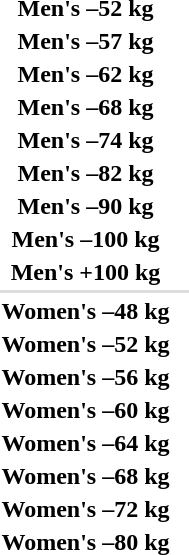<table>
<tr>
<th scope="row">Men's –52 kg</th>
<td></td>
<td></td>
<td></td>
</tr>
<tr>
<th scope="row">Men's –57 kg</th>
<td></td>
<td></td>
<td></td>
</tr>
<tr>
<th scope="row">Men's –62 kg</th>
<td></td>
<td></td>
<td></td>
</tr>
<tr>
<th scope="row">Men's –68 kg</th>
<td></td>
<td></td>
<td></td>
</tr>
<tr>
<th scope="row">Men's –74 kg</th>
<td></td>
<td></td>
<td></td>
</tr>
<tr>
<th scope="row">Men's –82 kg</th>
<td></td>
<td></td>
<td></td>
</tr>
<tr>
<th scope="row">Men's –90 kg</th>
<td></td>
<td></td>
<td></td>
</tr>
<tr>
<th scope="row">Men's –100 kg</th>
<td></td>
<td></td>
<td></td>
</tr>
<tr>
<th scope="row">Men's +100 kg</th>
<td></td>
<td></td>
<td></td>
</tr>
<tr bgcolor=#DDDDDD>
<td colspan=4></td>
</tr>
<tr>
<th scope="row">Women's –48 kg</th>
<td></td>
<td></td>
<td></td>
</tr>
<tr>
<th scope="row">Women's –52 kg</th>
<td></td>
<td></td>
<td></td>
</tr>
<tr>
<th scope="row">Women's –56 kg</th>
<td></td>
<td></td>
<td></td>
</tr>
<tr>
<th scope="row">Women's –60 kg</th>
<td></td>
<td></td>
<td></td>
</tr>
<tr>
<th scope="row">Women's –64 kg</th>
<td></td>
<td></td>
<td></td>
</tr>
<tr>
<th scope="row">Women's –68 kg</th>
<td></td>
<td></td>
<td></td>
</tr>
<tr>
<th scope="row">Women's –72 kg</th>
<td></td>
<td></td>
<td></td>
</tr>
<tr>
<th scope="row">Women's –80 kg</th>
<td></td>
<td></td>
<td></td>
</tr>
</table>
